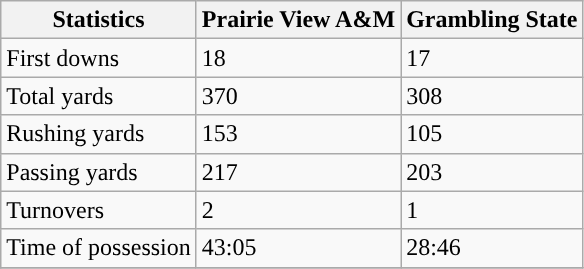<table class="wikitable">
<tr>
<th>Statistics</th>
<th>Prairie View A&M</th>
<th>Grambling State</th>
</tr>
<tr>
<td>First downs</td>
<td>18</td>
<td>17</td>
</tr>
<tr>
<td>Total yards</td>
<td>370</td>
<td>308</td>
</tr>
<tr>
<td>Rushing yards</td>
<td>153</td>
<td>105</td>
</tr>
<tr>
<td>Passing yards</td>
<td>217</td>
<td>203</td>
</tr>
<tr>
<td>Turnovers</td>
<td>2</td>
<td>1</td>
</tr>
<tr>
<td>Time of possession</td>
<td>43:05</td>
<td>28:46</td>
</tr>
<tr>
</tr>
</table>
